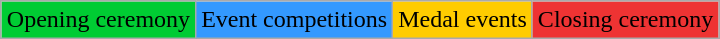<table class="wikitable" style="margin:0.5em auto; font-size:100%;">
<tr>
<td style="background:#0c3; text-align:center;">Opening ceremony</td>
<td style="background:#39f; text-align:center;">Event competitions</td>
<td style="background:#fc0; text-align:center;">Medal events</td>
<td style="background:#e33;">Closing ceremony</td>
</tr>
</table>
